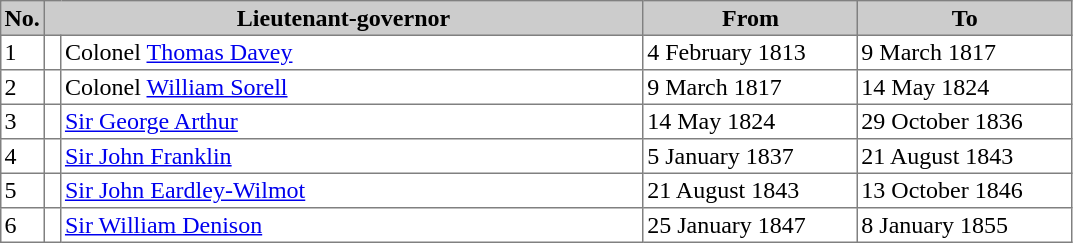<table border="1" cellspacing="0" cellpadding="2" style="border-collapse:collapse;">
<tr style="background:#ccc;">
<th style="width:4%;">No.</th>
<th colspan=2 style="width:56%;">Lieutenant-governor</th>
<th style="width:20%;">From</th>
<th style="width:20%;">To</th>
</tr>
<tr>
<td>1</td>
<td></td>
<td>Colonel <a href='#'>Thomas Davey</a></td>
<td>4 February 1813</td>
<td>9 March 1817</td>
</tr>
<tr>
<td>2</td>
<td></td>
<td>Colonel <a href='#'>William Sorell</a></td>
<td>9 March 1817</td>
<td>14 May 1824</td>
</tr>
<tr>
<td>3</td>
<td></td>
<td><a href='#'>Sir George Arthur</a></td>
<td>14 May 1824</td>
<td>29 October 1836</td>
</tr>
<tr>
<td>4</td>
<td></td>
<td><a href='#'>Sir John Franklin</a> </td>
<td>5 January 1837</td>
<td>21 August 1843</td>
</tr>
<tr>
<td>5</td>
<td></td>
<td><a href='#'>Sir John Eardley-Wilmot</a></td>
<td>21 August 1843</td>
<td>13 October 1846</td>
</tr>
<tr>
<td>6</td>
<td></td>
<td><a href='#'>Sir William Denison</a></td>
<td>25 January 1847</td>
<td>8 January 1855</td>
</tr>
</table>
